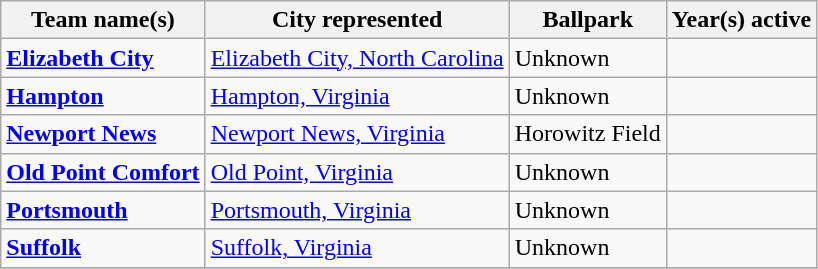<table class="wikitable">
<tr>
<th>Team name(s)</th>
<th>City represented</th>
<th>Ballpark</th>
<th>Year(s) active</th>
</tr>
<tr>
<td><strong><a href='#'>Elizabeth City</a></strong></td>
<td><a href='#'>Elizabeth City, North Carolina</a></td>
<td>Unknown</td>
<td></td>
</tr>
<tr>
<td><strong><a href='#'>Hampton</a></strong></td>
<td><a href='#'>Hampton, Virginia</a></td>
<td>Unknown</td>
<td></td>
</tr>
<tr>
<td><strong><a href='#'>Newport News</a></strong></td>
<td><a href='#'>Newport News, Virginia</a></td>
<td>Horowitz Field</td>
<td></td>
</tr>
<tr>
<td><strong><a href='#'>Old Point Comfort</a></strong></td>
<td><a href='#'>Old Point, Virginia</a></td>
<td>Unknown</td>
<td></td>
</tr>
<tr>
<td><strong><a href='#'>Portsmouth</a></strong></td>
<td><a href='#'>Portsmouth, Virginia</a></td>
<td>Unknown</td>
<td></td>
</tr>
<tr>
<td><strong><a href='#'>Suffolk</a></strong></td>
<td><a href='#'>Suffolk, Virginia</a></td>
<td>Unknown</td>
<td></td>
</tr>
<tr>
</tr>
</table>
